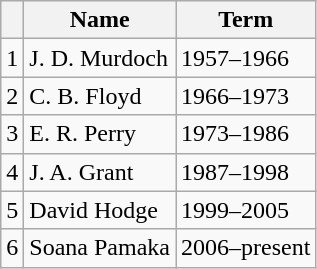<table class="wikitable">
<tr>
<th></th>
<th>Name</th>
<th>Term</th>
</tr>
<tr>
<td align=center>1</td>
<td>J. D. Murdoch</td>
<td>1957–1966</td>
</tr>
<tr>
<td align=center>2</td>
<td>C. B. Floyd</td>
<td>1966–1973</td>
</tr>
<tr>
<td align=center>3</td>
<td>E. R. Perry</td>
<td>1973–1986</td>
</tr>
<tr>
<td align=center>4</td>
<td>J. A. Grant</td>
<td>1987–1998</td>
</tr>
<tr>
<td align=center>5</td>
<td>David Hodge</td>
<td>1999–2005</td>
</tr>
<tr>
<td align=center>6</td>
<td>Soana Pamaka</td>
<td>2006–present</td>
</tr>
</table>
